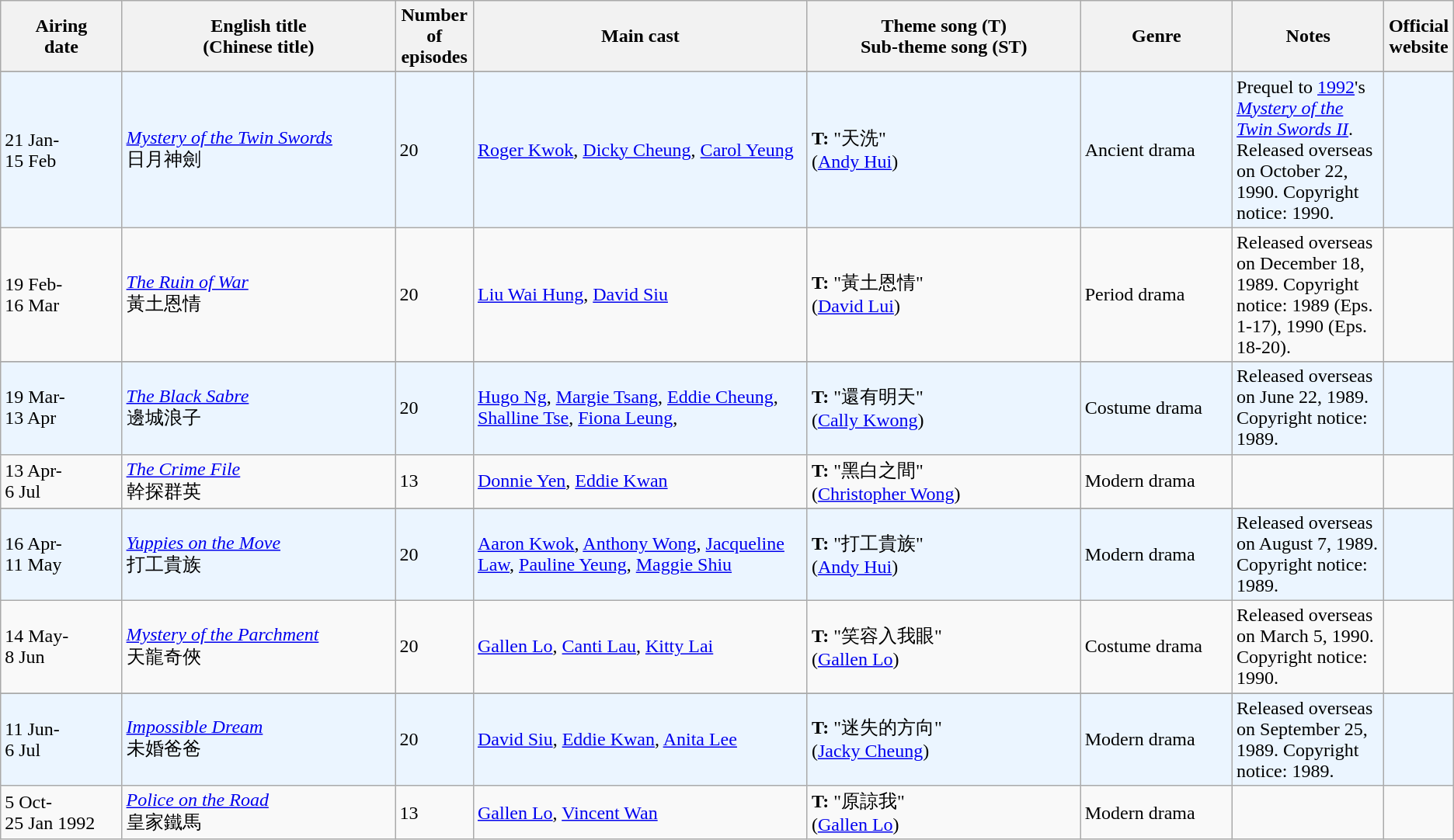<table class="wikitable">
<tr>
<th align=center width=8% bgcolor="silver">Airing<br>date</th>
<th align=center width=18% bgcolor="silver">English title <br> (Chinese title)</th>
<th align=center width=5% bgcolor="silver">Number of episodes</th>
<th align=center width=22% bgcolor="silver">Main cast</th>
<th align=center width=18% bgcolor="silver">Theme song (T) <br>Sub-theme song (ST)</th>
<th align=center width=10% bgcolor="silver">Genre</th>
<th align=center width=10% bgcolor="silver">Notes</th>
<th align=center width=1% bgcolor="silver">Official website</th>
</tr>
<tr>
</tr>
<tr ---- bgcolor="#ebf5ff">
<td>21 Jan- <br> 15 Feb</td>
<td><em><a href='#'>Mystery of the Twin Swords</a></em> <br> 日月神劍</td>
<td>20</td>
<td><a href='#'>Roger Kwok</a>, <a href='#'>Dicky Cheung</a>, <a href='#'>Carol Yeung</a></td>
<td><strong>T:</strong> "天洗" <br> (<a href='#'>Andy Hui</a>)</td>
<td>Ancient drama</td>
<td>Prequel to <a href='#'>1992</a>'s <em><a href='#'>Mystery of the Twin Swords II</a></em>. Released overseas on October 22, 1990. Copyright notice: 1990.</td>
<td></td>
</tr>
<tr>
<td>19 Feb- <br> 16 Mar</td>
<td><em><a href='#'>The Ruin of War</a></em> <br> 黃土恩情</td>
<td>20</td>
<td><a href='#'>Liu Wai Hung</a>, <a href='#'>David Siu</a></td>
<td><strong>T:</strong> "黃土恩情" <br> (<a href='#'>David Lui</a>)</td>
<td>Period drama</td>
<td>Released overseas on December 18, 1989. Copyright notice: 1989 (Eps. 1-17), 1990 (Eps. 18-20).</td>
<td></td>
</tr>
<tr>
</tr>
<tr ---- bgcolor="#ebf5ff">
<td>19 Mar- <br> 13 Apr</td>
<td><em><a href='#'>The Black Sabre</a></em> <br> 邊城浪子</td>
<td>20</td>
<td><a href='#'>Hugo Ng</a>, <a href='#'>Margie Tsang</a>, <a href='#'>Eddie Cheung</a>, <a href='#'>Shalline Tse</a>, <a href='#'>Fiona Leung</a>,</td>
<td><strong>T:</strong> "還有明天" <br> (<a href='#'>Cally Kwong</a>)</td>
<td>Costume drama</td>
<td>Released overseas on June 22, 1989. Copyright notice: 1989.</td>
<td></td>
</tr>
<tr>
<td>13 Apr- <br> 6 Jul</td>
<td><em><a href='#'>The Crime File</a></em> <br> 幹探群英</td>
<td>13</td>
<td><a href='#'>Donnie Yen</a>, <a href='#'>Eddie Kwan</a></td>
<td><strong>T:</strong> "黑白之間" <br> (<a href='#'>Christopher Wong</a>)</td>
<td>Modern drama</td>
<td></td>
<td></td>
</tr>
<tr>
</tr>
<tr ---- bgcolor="#ebf5ff">
<td>16 Apr- <br> 11 May</td>
<td><em><a href='#'>Yuppies on the Move</a></em> <br> 打工貴族</td>
<td>20</td>
<td><a href='#'>Aaron Kwok</a>, <a href='#'>Anthony Wong</a>, <a href='#'>Jacqueline Law</a>, <a href='#'>Pauline Yeung</a>, <a href='#'>Maggie Shiu</a></td>
<td><strong>T:</strong> "打工貴族" <br> (<a href='#'>Andy Hui</a>)</td>
<td>Modern drama</td>
<td>Released overseas on August 7, 1989. Copyright notice: 1989.</td>
<td></td>
</tr>
<tr>
<td>14 May- <br> 8 Jun</td>
<td><em><a href='#'>Mystery of the Parchment</a></em> <br> 天龍奇俠</td>
<td>20</td>
<td><a href='#'>Gallen Lo</a>, <a href='#'>Canti Lau</a>, <a href='#'>Kitty Lai</a></td>
<td><strong>T:</strong> "笑容入我眼" <br> (<a href='#'>Gallen Lo</a>)</td>
<td>Costume drama</td>
<td>Released overseas on March 5, 1990. Copyright notice: 1990.</td>
<td></td>
</tr>
<tr>
</tr>
<tr ---- bgcolor="ebf5ff">
<td>11 Jun- <br> 6 Jul</td>
<td><em><a href='#'>Impossible Dream</a></em> <br> 未婚爸爸</td>
<td>20</td>
<td><a href='#'>David Siu</a>, <a href='#'>Eddie Kwan</a>, <a href='#'>Anita Lee</a></td>
<td><strong>T:</strong> "迷失的方向" <br> (<a href='#'>Jacky Cheung</a>)</td>
<td>Modern drama</td>
<td>Released overseas on September 25, 1989. Copyright notice: 1989.</td>
<td></td>
</tr>
<tr>
<td>5 Oct- <br> 25 Jan 1992</td>
<td><em><a href='#'>Police on the Road</a></em> <br> 皇家鐵馬</td>
<td>13</td>
<td><a href='#'>Gallen Lo</a>, <a href='#'>Vincent Wan</a></td>
<td><strong>T:</strong> "原諒我" <br> (<a href='#'>Gallen Lo</a>)</td>
<td>Modern drama</td>
<td></td>
<td></td>
</tr>
</table>
